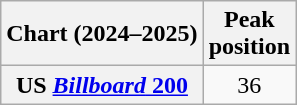<table class="wikitable sortable plainrowheaders" style="text-align:center">
<tr>
<th scope="col">Chart (2024–2025)</th>
<th scope="col">Peak<br>position</th>
</tr>
<tr>
<th scope="row">US <a href='#'><em>Billboard</em> 200</a></th>
<td>36</td>
</tr>
</table>
